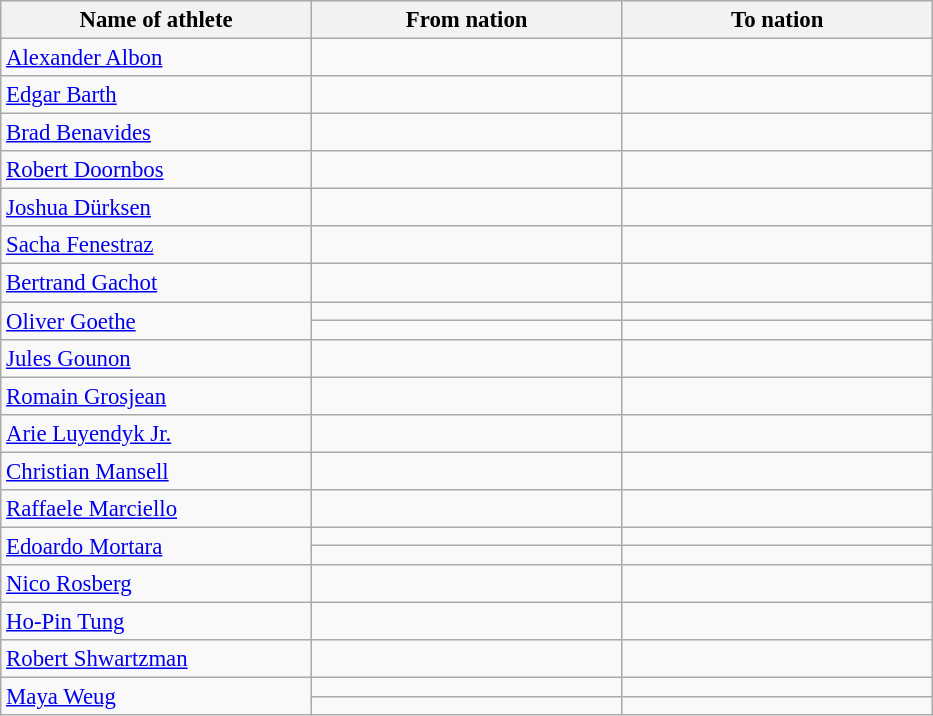<table class="wikitable sortable" style="border-collapse: collapse; font-size: 95%;">
<tr>
<th width=200>Name of athlete</th>
<th width=200>From nation</th>
<th width=200>To nation</th>
</tr>
<tr>
<td><a href='#'>Alexander Albon</a></td>
<td></td>
<td></td>
</tr>
<tr>
<td><a href='#'>Edgar Barth</a></td>
<td></td>
<td></td>
</tr>
<tr>
<td><a href='#'>Brad Benavides</a></td>
<td></td>
<td></td>
</tr>
<tr>
<td><a href='#'>Robert Doornbos</a></td>
<td></td>
<td></td>
</tr>
<tr>
<td><a href='#'>Joshua Dürksen</a></td>
<td></td>
<td></td>
</tr>
<tr>
<td><a href='#'>Sacha Fenestraz</a></td>
<td></td>
<td></td>
</tr>
<tr>
<td><a href='#'>Bertrand Gachot</a></td>
<td></td>
<td></td>
</tr>
<tr>
<td rowspan=2><a href='#'>Oliver Goethe</a></td>
<td></td>
<td></td>
</tr>
<tr>
<td></td>
<td></td>
</tr>
<tr>
<td><a href='#'>Jules Gounon</a></td>
<td></td>
<td></td>
</tr>
<tr>
<td><a href='#'>Romain Grosjean</a></td>
<td></td>
<td></td>
</tr>
<tr>
<td><a href='#'>Arie Luyendyk Jr.</a></td>
<td></td>
<td></td>
</tr>
<tr>
<td><a href='#'>Christian Mansell</a></td>
<td></td>
<td></td>
</tr>
<tr>
<td><a href='#'>Raffaele Marciello</a></td>
<td></td>
<td></td>
</tr>
<tr>
<td rowspan=2><a href='#'>Edoardo Mortara</a></td>
<td></td>
<td></td>
</tr>
<tr>
<td></td>
<td></td>
</tr>
<tr>
<td><a href='#'>Nico Rosberg</a></td>
<td></td>
<td></td>
</tr>
<tr>
<td><a href='#'>Ho-Pin Tung</a></td>
<td></td>
<td></td>
</tr>
<tr>
<td><a href='#'>Robert Shwartzman</a></td>
<td></td>
<td></td>
</tr>
<tr>
<td rowspan=2><a href='#'>Maya Weug</a></td>
<td></td>
<td></td>
</tr>
<tr>
<td></td>
<td></td>
</tr>
</table>
